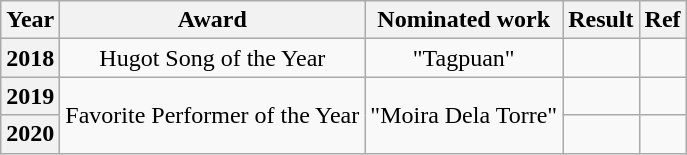<table class="wikitable sortable" style=text-align:center>
<tr>
<th>Year</th>
<th>Award</th>
<th>Nominated work</th>
<th>Result</th>
<th>Ref</th>
</tr>
<tr>
<th>2018</th>
<td>Hugot Song of the Year</td>
<td align=center>"Tagpuan"</td>
<td></td>
<td></td>
</tr>
<tr>
<th>2019</th>
<td rowspan="2">Favorite Performer of the Year</td>
<td align=center rowspan="2">"Moira Dela Torre"</td>
<td></td>
<td></td>
</tr>
<tr>
<th>2020</th>
<td></td>
<td></td>
</tr>
</table>
